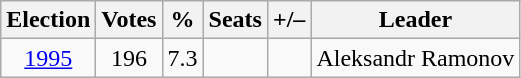<table class=wikitable style=text-align:center>
<tr>
<th>Election</th>
<th>Votes</th>
<th>%</th>
<th>Seats</th>
<th>+/–</th>
<th>Leader</th>
</tr>
<tr>
<td><a href='#'>1995</a></td>
<td>196</td>
<td>7.3</td>
<td></td>
<td></td>
<td>Aleksandr Ramonov</td>
</tr>
</table>
